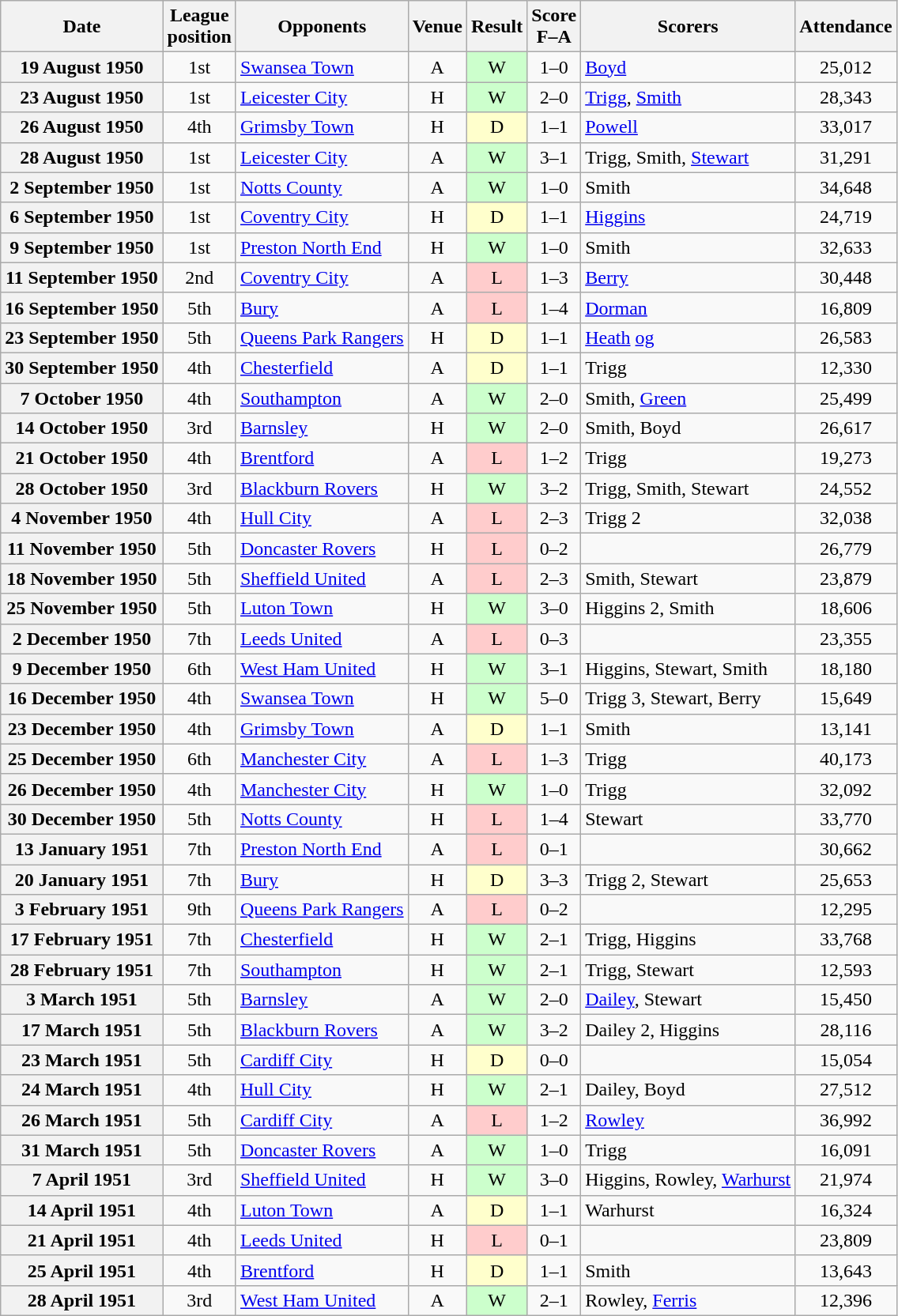<table class="wikitable plainrowheaders" style="text-align:center">
<tr>
<th scope="col">Date</th>
<th scope="col">League<br>position</th>
<th scope="col">Opponents</th>
<th scope="col">Venue</th>
<th scope="col">Result</th>
<th scope="col">Score<br>F–A</th>
<th scope="col">Scorers</th>
<th scope="col">Attendance</th>
</tr>
<tr>
<th scope="row">19 August 1950</th>
<td>1st</td>
<td align="left"><a href='#'>Swansea Town</a></td>
<td>A</td>
<td style=background:#cfc>W</td>
<td>1–0</td>
<td align="left"><a href='#'>Boyd</a></td>
<td>25,012</td>
</tr>
<tr>
<th scope="row">23 August 1950</th>
<td>1st</td>
<td align="left"><a href='#'>Leicester City</a></td>
<td>H</td>
<td style=background:#cfc>W</td>
<td>2–0</td>
<td align="left"><a href='#'>Trigg</a>, <a href='#'>Smith</a></td>
<td>28,343</td>
</tr>
<tr>
<th scope="row">26 August 1950</th>
<td>4th</td>
<td align="left"><a href='#'>Grimsby Town</a></td>
<td>H</td>
<td style=background:#ffc>D</td>
<td>1–1</td>
<td align="left"><a href='#'>Powell</a></td>
<td>33,017</td>
</tr>
<tr>
<th scope="row">28 August 1950</th>
<td>1st</td>
<td align="left"><a href='#'>Leicester City</a></td>
<td>A</td>
<td style=background:#cfc>W</td>
<td>3–1</td>
<td align="left">Trigg, Smith, <a href='#'>Stewart</a></td>
<td>31,291</td>
</tr>
<tr>
<th scope="row">2 September 1950</th>
<td>1st</td>
<td align="left"><a href='#'>Notts County</a></td>
<td>A</td>
<td style=background:#cfc>W</td>
<td>1–0</td>
<td align="left">Smith</td>
<td>34,648</td>
</tr>
<tr>
<th scope="row">6 September 1950</th>
<td>1st</td>
<td align="left"><a href='#'>Coventry City</a></td>
<td>H</td>
<td style=background:#ffc>D</td>
<td>1–1</td>
<td align="left"><a href='#'>Higgins</a></td>
<td>24,719</td>
</tr>
<tr>
<th scope="row">9 September 1950</th>
<td>1st</td>
<td align="left"><a href='#'>Preston North End</a></td>
<td>H</td>
<td style=background:#cfc>W</td>
<td>1–0</td>
<td align="left">Smith</td>
<td>32,633</td>
</tr>
<tr>
<th scope="row">11 September 1950</th>
<td>2nd</td>
<td align="left"><a href='#'>Coventry City</a></td>
<td>A</td>
<td style=background:#fcc>L</td>
<td>1–3</td>
<td align="left"><a href='#'>Berry</a></td>
<td>30,448</td>
</tr>
<tr>
<th scope="row">16 September 1950</th>
<td>5th</td>
<td align="left"><a href='#'>Bury</a></td>
<td>A</td>
<td style=background:#fcc>L</td>
<td>1–4</td>
<td align="left"><a href='#'>Dorman</a></td>
<td>16,809</td>
</tr>
<tr>
<th scope="row">23 September 1950</th>
<td>5th</td>
<td align="left"><a href='#'>Queens Park Rangers</a></td>
<td>H</td>
<td style=background:#ffc>D</td>
<td>1–1</td>
<td align="left"><a href='#'>Heath</a> <a href='#'>og</a></td>
<td>26,583</td>
</tr>
<tr>
<th scope="row">30 September 1950</th>
<td>4th</td>
<td align="left"><a href='#'>Chesterfield</a></td>
<td>A</td>
<td style=background:#ffc>D</td>
<td>1–1</td>
<td align="left">Trigg</td>
<td>12,330</td>
</tr>
<tr>
<th scope="row">7 October 1950</th>
<td>4th</td>
<td align="left"><a href='#'>Southampton</a></td>
<td>A</td>
<td style=background:#cfc>W</td>
<td>2–0</td>
<td align="left">Smith, <a href='#'>Green</a></td>
<td>25,499</td>
</tr>
<tr>
<th scope="row">14 October 1950</th>
<td>3rd</td>
<td align="left"><a href='#'>Barnsley</a></td>
<td>H</td>
<td style=background:#cfc>W</td>
<td>2–0</td>
<td align="left">Smith, Boyd</td>
<td>26,617</td>
</tr>
<tr>
<th scope="row">21 October 1950</th>
<td>4th</td>
<td align="left"><a href='#'>Brentford</a></td>
<td>A</td>
<td style=background:#fcc>L</td>
<td>1–2</td>
<td align="left">Trigg</td>
<td>19,273</td>
</tr>
<tr>
<th scope="row">28 October 1950</th>
<td>3rd</td>
<td align="left"><a href='#'>Blackburn Rovers</a></td>
<td>H</td>
<td style=background:#cfc>W</td>
<td>3–2</td>
<td align="left">Trigg, Smith, Stewart</td>
<td>24,552</td>
</tr>
<tr>
<th scope="row">4 November 1950</th>
<td>4th</td>
<td align="left"><a href='#'>Hull City</a></td>
<td>A</td>
<td style=background:#fcc>L</td>
<td>2–3</td>
<td align="left">Trigg 2</td>
<td>32,038</td>
</tr>
<tr>
<th scope="row">11 November 1950</th>
<td>5th</td>
<td align="left"><a href='#'>Doncaster Rovers</a></td>
<td>H</td>
<td style=background:#fcc>L</td>
<td>0–2</td>
<td></td>
<td>26,779</td>
</tr>
<tr>
<th scope="row">18 November 1950</th>
<td>5th</td>
<td align="left"><a href='#'>Sheffield United</a></td>
<td>A</td>
<td style=background:#fcc>L</td>
<td>2–3</td>
<td align="left">Smith, Stewart</td>
<td>23,879</td>
</tr>
<tr>
<th scope="row">25 November 1950</th>
<td>5th</td>
<td align="left"><a href='#'>Luton Town</a></td>
<td>H</td>
<td style=background:#cfc>W</td>
<td>3–0</td>
<td align="left">Higgins 2, Smith</td>
<td>18,606</td>
</tr>
<tr>
<th scope="row">2 December 1950</th>
<td>7th</td>
<td align="left"><a href='#'>Leeds United</a></td>
<td>A</td>
<td style=background:#fcc>L</td>
<td>0–3</td>
<td></td>
<td>23,355</td>
</tr>
<tr>
<th scope="row">9 December 1950</th>
<td>6th</td>
<td align="left"><a href='#'>West Ham United</a></td>
<td>H</td>
<td style=background:#cfc>W</td>
<td>3–1</td>
<td align="left">Higgins, Stewart, Smith</td>
<td>18,180</td>
</tr>
<tr>
<th scope="row">16 December 1950</th>
<td>4th</td>
<td align="left"><a href='#'>Swansea Town</a></td>
<td>H</td>
<td style=background:#cfc>W</td>
<td>5–0</td>
<td align="left">Trigg 3, Stewart, Berry</td>
<td>15,649</td>
</tr>
<tr>
<th scope="row">23 December 1950</th>
<td>4th</td>
<td align="left"><a href='#'>Grimsby Town</a></td>
<td>A</td>
<td style=background:#ffc>D</td>
<td>1–1</td>
<td align="left">Smith</td>
<td>13,141</td>
</tr>
<tr>
<th scope="row">25 December 1950</th>
<td>6th</td>
<td align="left"><a href='#'>Manchester City</a></td>
<td>A</td>
<td style=background:#fcc>L</td>
<td>1–3</td>
<td align="left">Trigg</td>
<td>40,173</td>
</tr>
<tr>
<th scope="row">26 December 1950</th>
<td>4th</td>
<td align="left"><a href='#'>Manchester City</a></td>
<td>H</td>
<td style=background:#cfc>W</td>
<td>1–0</td>
<td align="left">Trigg</td>
<td>32,092</td>
</tr>
<tr>
<th scope="row">30 December 1950</th>
<td>5th</td>
<td align="left"><a href='#'>Notts County</a></td>
<td>H</td>
<td style=background:#fcc>L</td>
<td>1–4</td>
<td align="left">Stewart</td>
<td>33,770</td>
</tr>
<tr>
<th scope="row">13 January 1951</th>
<td>7th</td>
<td align="left"><a href='#'>Preston North End</a></td>
<td>A</td>
<td style=background:#fcc>L</td>
<td>0–1</td>
<td></td>
<td>30,662</td>
</tr>
<tr>
<th scope="row">20 January 1951</th>
<td>7th</td>
<td align="left"><a href='#'>Bury</a></td>
<td>H</td>
<td style=background:#ffc>D</td>
<td>3–3</td>
<td align="left">Trigg 2, Stewart</td>
<td>25,653</td>
</tr>
<tr>
<th scope="row">3 February 1951</th>
<td>9th</td>
<td align="left"><a href='#'>Queens Park Rangers</a></td>
<td>A</td>
<td style=background:#fcc>L</td>
<td>0–2</td>
<td></td>
<td>12,295</td>
</tr>
<tr>
<th scope="row">17 February 1951</th>
<td>7th</td>
<td align="left"><a href='#'>Chesterfield</a></td>
<td>H</td>
<td style=background:#cfc>W</td>
<td>2–1</td>
<td align="left">Trigg, Higgins</td>
<td>33,768</td>
</tr>
<tr>
<th scope="row">28 February 1951</th>
<td>7th</td>
<td align="left"><a href='#'>Southampton</a></td>
<td>H</td>
<td style=background:#cfc>W</td>
<td>2–1</td>
<td align="left">Trigg, Stewart</td>
<td>12,593</td>
</tr>
<tr>
<th scope="row">3 March 1951</th>
<td>5th</td>
<td align="left"><a href='#'>Barnsley</a></td>
<td>A</td>
<td style=background:#cfc>W</td>
<td>2–0</td>
<td align="left"><a href='#'>Dailey</a>, Stewart</td>
<td>15,450</td>
</tr>
<tr>
<th scope="row">17 March 1951</th>
<td>5th</td>
<td align="left"><a href='#'>Blackburn Rovers</a></td>
<td>A</td>
<td style=background:#cfc>W</td>
<td>3–2</td>
<td align="left">Dailey 2, Higgins</td>
<td>28,116</td>
</tr>
<tr>
<th scope="row">23 March 1951</th>
<td>5th</td>
<td align="left"><a href='#'>Cardiff City</a></td>
<td>H</td>
<td style=background:#ffc>D</td>
<td>0–0</td>
<td></td>
<td>15,054</td>
</tr>
<tr>
<th scope="row">24 March 1951</th>
<td>4th</td>
<td align="left"><a href='#'>Hull City</a></td>
<td>H</td>
<td style=background:#cfc>W</td>
<td>2–1</td>
<td align="left">Dailey, Boyd</td>
<td>27,512</td>
</tr>
<tr>
<th scope="row">26 March 1951</th>
<td>5th</td>
<td align="left"><a href='#'>Cardiff City</a></td>
<td>A</td>
<td style=background:#fcc>L</td>
<td>1–2</td>
<td align="left"><a href='#'>Rowley</a></td>
<td>36,992</td>
</tr>
<tr>
<th scope="row">31 March 1951</th>
<td>5th</td>
<td align="left"><a href='#'>Doncaster Rovers</a></td>
<td>A</td>
<td style=background:#cfc>W</td>
<td>1–0</td>
<td align="left">Trigg</td>
<td>16,091</td>
</tr>
<tr>
<th scope="row">7 April 1951</th>
<td>3rd</td>
<td align="left"><a href='#'>Sheffield United</a></td>
<td>H</td>
<td style=background:#cfc>W</td>
<td>3–0</td>
<td align="left">Higgins, Rowley, <a href='#'>Warhurst</a></td>
<td>21,974</td>
</tr>
<tr>
<th scope="row">14 April 1951</th>
<td>4th</td>
<td align="left"><a href='#'>Luton Town</a></td>
<td>A</td>
<td style=background:#ffc>D</td>
<td>1–1</td>
<td align="left">Warhurst</td>
<td>16,324</td>
</tr>
<tr>
<th scope="row">21 April 1951</th>
<td>4th</td>
<td align="left"><a href='#'>Leeds United</a></td>
<td>H</td>
<td style=background:#fcc>L</td>
<td>0–1</td>
<td></td>
<td>23,809</td>
</tr>
<tr>
<th scope="row">25 April 1951</th>
<td>4th</td>
<td align="left"><a href='#'>Brentford</a></td>
<td>H</td>
<td style=background:#ffc>D</td>
<td>1–1</td>
<td align="left">Smith</td>
<td>13,643</td>
</tr>
<tr>
<th scope="row">28 April 1951</th>
<td>3rd</td>
<td align="left"><a href='#'>West Ham United</a></td>
<td>A</td>
<td style=background:#cfc>W</td>
<td>2–1</td>
<td align="left">Rowley, <a href='#'>Ferris</a></td>
<td>12,396</td>
</tr>
</table>
